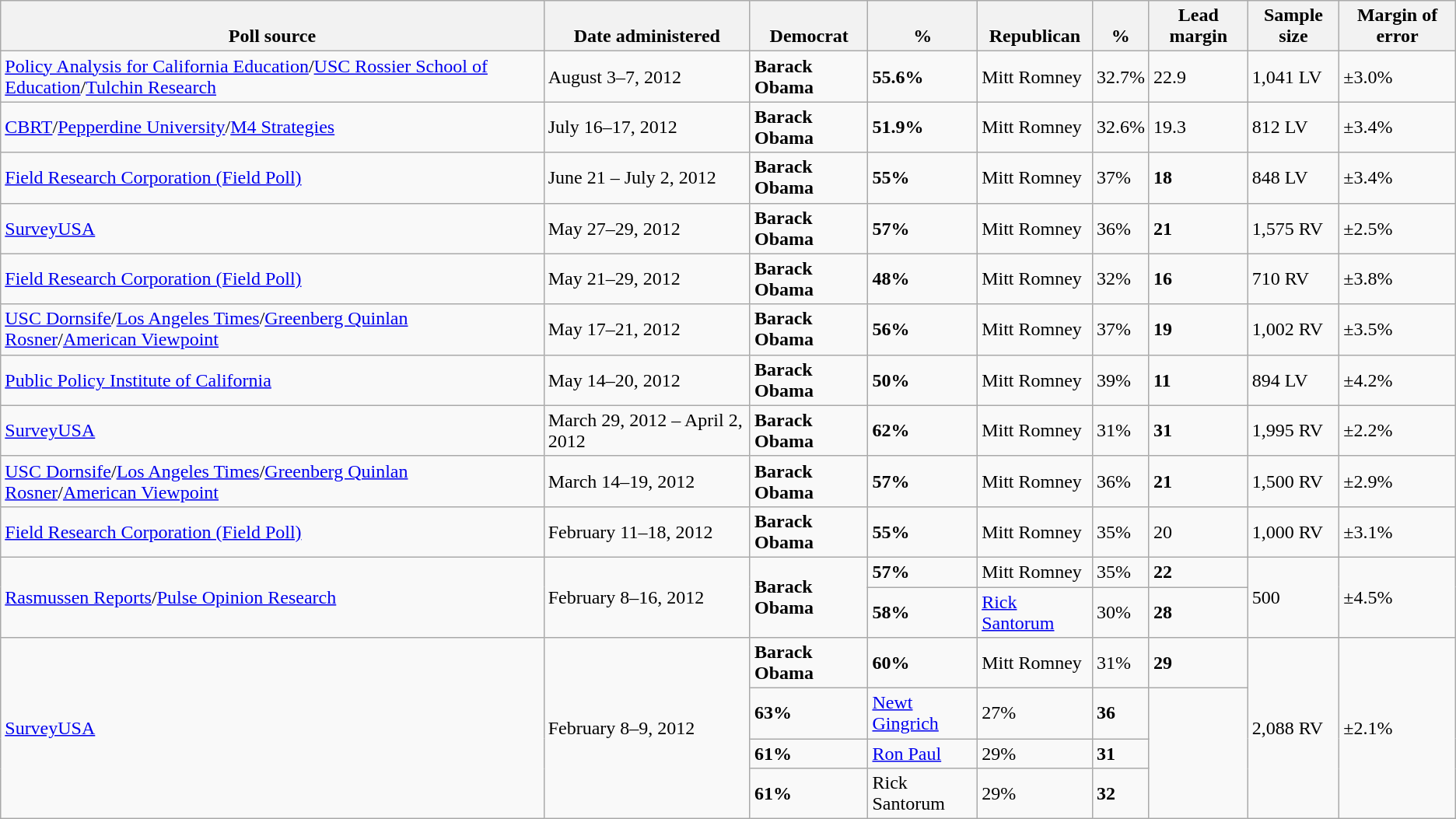<table class="wikitable">
<tr valign=bottom>
<th>Poll source</th>
<th>Date administered</th>
<th>Democrat</th>
<th>%</th>
<th>Republican</th>
<th>%</th>
<th>Lead margin</th>
<th>Sample size</th>
<th>Margin of error</th>
</tr>
<tr>
<td><a href='#'>Policy Analysis for California Education</a>/<a href='#'>USC Rossier School of Education</a>/<a href='#'>Tulchin Research</a></td>
<td>August 3–7, 2012</td>
<td><strong>Barack Obama</strong></td>
<td><strong>55.6%</strong></td>
<td>Mitt Romney</td>
<td>32.7%</td>
<td>22.9</td>
<td>1,041 LV</td>
<td>±3.0%</td>
</tr>
<tr>
<td><a href='#'>CBRT</a>/<a href='#'>Pepperdine University</a>/<a href='#'>M4 Strategies</a></td>
<td>July 16–17, 2012</td>
<td><strong>Barack Obama</strong></td>
<td><strong>51.9%</strong></td>
<td>Mitt Romney</td>
<td>32.6%</td>
<td>19.3</td>
<td>812 LV</td>
<td>±3.4%</td>
</tr>
<tr>
<td><a href='#'>Field Research Corporation (Field Poll)</a></td>
<td>June 21 – July 2, 2012</td>
<td><strong>Barack Obama</strong></td>
<td><strong>55%</strong></td>
<td>Mitt Romney</td>
<td>37%</td>
<td><strong>18</strong></td>
<td>848 LV</td>
<td>±3.4%</td>
</tr>
<tr>
<td><a href='#'>SurveyUSA</a></td>
<td>May 27–29, 2012</td>
<td><strong>Barack Obama</strong></td>
<td><strong>57%</strong></td>
<td>Mitt Romney</td>
<td>36%</td>
<td><strong>21</strong></td>
<td>1,575 RV</td>
<td>±2.5%</td>
</tr>
<tr>
<td><a href='#'>Field Research Corporation (Field Poll)</a></td>
<td>May 21–29, 2012</td>
<td><strong>Barack Obama</strong></td>
<td><strong>48%</strong></td>
<td>Mitt Romney</td>
<td>32%</td>
<td><strong>16</strong></td>
<td>710 RV</td>
<td>±3.8%</td>
</tr>
<tr>
<td><a href='#'>USC Dornsife</a>/<a href='#'>Los Angeles Times</a>/<a href='#'>Greenberg Quinlan Rosner</a>/<a href='#'>American Viewpoint</a></td>
<td>May 17–21, 2012</td>
<td><strong>Barack Obama</strong></td>
<td><strong>56%</strong></td>
<td>Mitt Romney</td>
<td>37%</td>
<td><strong>19</strong></td>
<td>1,002 RV</td>
<td>±3.5%</td>
</tr>
<tr>
<td><a href='#'>Public Policy Institute of California</a></td>
<td>May 14–20, 2012</td>
<td><strong>Barack Obama</strong></td>
<td><strong>50%</strong></td>
<td>Mitt Romney</td>
<td>39%</td>
<td><strong>11</strong></td>
<td>894 LV</td>
<td>±4.2%</td>
</tr>
<tr>
<td><a href='#'>SurveyUSA</a></td>
<td>March 29, 2012 – April 2, 2012</td>
<td><strong>Barack Obama</strong></td>
<td><strong>62%</strong></td>
<td>Mitt Romney</td>
<td>31%</td>
<td><strong>31</strong></td>
<td>1,995 RV</td>
<td>±2.2%</td>
</tr>
<tr>
<td><a href='#'>USC Dornsife</a>/<a href='#'>Los Angeles Times</a>/<a href='#'>Greenberg Quinlan Rosner</a>/<a href='#'>American Viewpoint</a></td>
<td>March 14–19, 2012</td>
<td><strong>Barack Obama</strong></td>
<td><strong>57%</strong></td>
<td>Mitt Romney</td>
<td>36%</td>
<td><strong>21</strong></td>
<td>1,500 RV</td>
<td>±2.9%</td>
</tr>
<tr>
<td><a href='#'>Field Research Corporation (Field Poll)</a></td>
<td>February 11–18, 2012</td>
<td><strong>Barack Obama</strong></td>
<td><strong>55%</strong></td>
<td>Mitt Romney</td>
<td>35%</td>
<td>20</td>
<td>1,000 RV</td>
<td>±3.1%</td>
</tr>
<tr>
<td rowspan="2"><a href='#'>Rasmussen Reports</a>/<a href='#'>Pulse Opinion Research</a></td>
<td rowspan="2">February 8–16, 2012</td>
<td rowspan="2" ><strong>Barack Obama</strong></td>
<td><strong>57%</strong></td>
<td>Mitt Romney</td>
<td>35%</td>
<td><strong>22</strong></td>
<td rowspan="2">500</td>
<td rowspan="2">±4.5%</td>
</tr>
<tr>
<td><strong>58%</strong></td>
<td><a href='#'>Rick Santorum</a></td>
<td>30%</td>
<td><strong>28</strong></td>
</tr>
<tr>
<td rowspan=4><a href='#'>SurveyUSA</a></td>
<td rowspan=4>February 8–9, 2012</td>
<td><strong>Barack Obama</strong></td>
<td><strong>60%</strong></td>
<td>Mitt Romney</td>
<td>31%</td>
<td><strong>29</strong></td>
<td rowspan=4>2,088 RV</td>
<td rowspan=4>±2.1%</td>
</tr>
<tr>
<td><strong>63%</strong></td>
<td><a href='#'>Newt Gingrich</a></td>
<td>27%</td>
<td><strong>36</strong></td>
</tr>
<tr>
<td><strong>61%</strong></td>
<td><a href='#'>Ron Paul</a></td>
<td>29%</td>
<td><strong>31</strong></td>
</tr>
<tr>
<td><strong>61%</strong></td>
<td>Rick Santorum</td>
<td>29%</td>
<td><strong>32</strong></td>
</tr>
</table>
